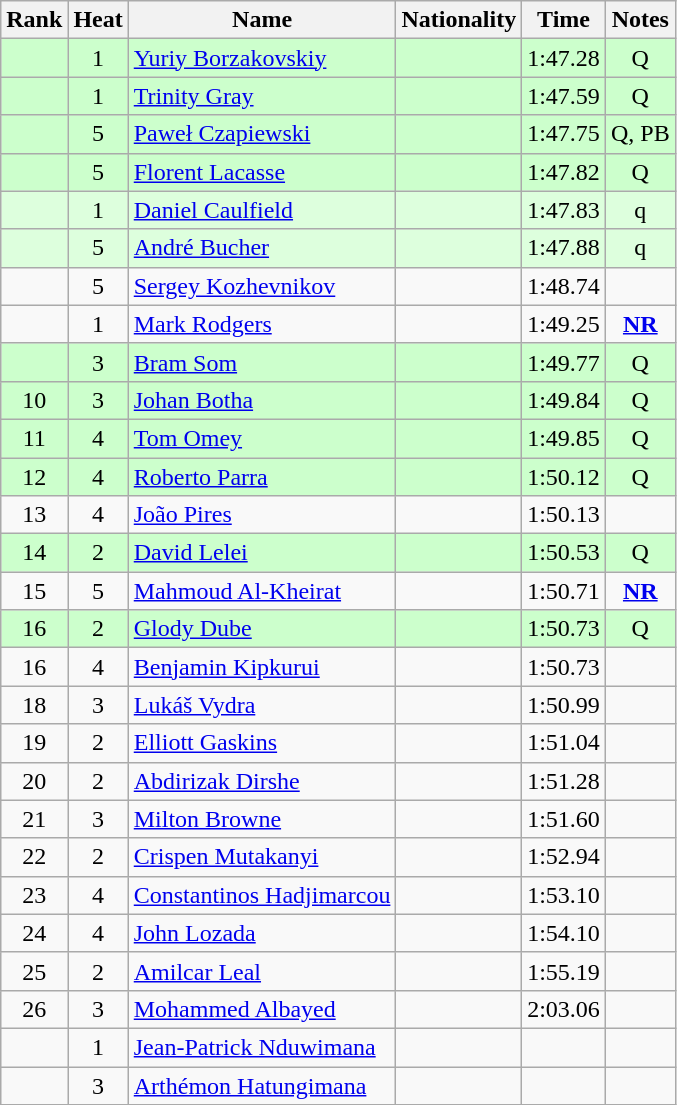<table class="wikitable sortable" style="text-align:center">
<tr>
<th>Rank</th>
<th>Heat</th>
<th>Name</th>
<th>Nationality</th>
<th>Time</th>
<th>Notes</th>
</tr>
<tr bgcolor=ccffcc>
<td></td>
<td>1</td>
<td align="left"><a href='#'>Yuriy Borzakovskiy</a></td>
<td align=left></td>
<td>1:47.28</td>
<td>Q</td>
</tr>
<tr bgcolor=ccffcc>
<td></td>
<td>1</td>
<td align="left"><a href='#'>Trinity Gray</a></td>
<td align=left></td>
<td>1:47.59</td>
<td>Q</td>
</tr>
<tr bgcolor=ccffcc>
<td></td>
<td>5</td>
<td align="left"><a href='#'>Paweł Czapiewski</a></td>
<td align=left></td>
<td>1:47.75</td>
<td>Q, PB</td>
</tr>
<tr bgcolor=ccffcc>
<td></td>
<td>5</td>
<td align="left"><a href='#'>Florent Lacasse</a></td>
<td align=left></td>
<td>1:47.82</td>
<td>Q</td>
</tr>
<tr bgcolor=ddffdd>
<td></td>
<td>1</td>
<td align="left"><a href='#'>Daniel Caulfield</a></td>
<td align=left></td>
<td>1:47.83</td>
<td>q</td>
</tr>
<tr bgcolor=ddffdd>
<td></td>
<td>5</td>
<td align="left"><a href='#'>André Bucher</a></td>
<td align=left></td>
<td>1:47.88</td>
<td>q</td>
</tr>
<tr>
<td></td>
<td>5</td>
<td align="left"><a href='#'>Sergey Kozhevnikov</a></td>
<td align=left></td>
<td>1:48.74</td>
<td></td>
</tr>
<tr>
<td></td>
<td>1</td>
<td align="left"><a href='#'>Mark Rodgers</a></td>
<td align=left></td>
<td>1:49.25</td>
<td><strong><a href='#'>NR</a></strong></td>
</tr>
<tr bgcolor=ccffcc>
<td></td>
<td>3</td>
<td align="left"><a href='#'>Bram Som</a></td>
<td align=left></td>
<td>1:49.77</td>
<td>Q</td>
</tr>
<tr bgcolor=ccffcc>
<td>10</td>
<td>3</td>
<td align="left"><a href='#'>Johan Botha</a></td>
<td align=left></td>
<td>1:49.84</td>
<td>Q</td>
</tr>
<tr bgcolor=ccffcc>
<td>11</td>
<td>4</td>
<td align="left"><a href='#'>Tom Omey</a></td>
<td align=left></td>
<td>1:49.85</td>
<td>Q</td>
</tr>
<tr bgcolor=ccffcc>
<td>12</td>
<td>4</td>
<td align="left"><a href='#'>Roberto Parra</a></td>
<td align=left></td>
<td>1:50.12</td>
<td>Q</td>
</tr>
<tr>
<td>13</td>
<td>4</td>
<td align="left"><a href='#'>João Pires</a></td>
<td align=left></td>
<td>1:50.13</td>
<td></td>
</tr>
<tr bgcolor=ccffcc>
<td>14</td>
<td>2</td>
<td align="left"><a href='#'>David Lelei</a></td>
<td align=left></td>
<td>1:50.53</td>
<td>Q</td>
</tr>
<tr>
<td>15</td>
<td>5</td>
<td align="left"><a href='#'>Mahmoud Al-Kheirat</a></td>
<td align=left></td>
<td>1:50.71</td>
<td><strong><a href='#'>NR</a></strong></td>
</tr>
<tr bgcolor=ccffcc>
<td>16</td>
<td>2</td>
<td align="left"><a href='#'>Glody Dube</a></td>
<td align=left></td>
<td>1:50.73</td>
<td>Q</td>
</tr>
<tr>
<td>16</td>
<td>4</td>
<td align="left"><a href='#'>Benjamin Kipkurui</a></td>
<td align=left></td>
<td>1:50.73</td>
<td></td>
</tr>
<tr>
<td>18</td>
<td>3</td>
<td align="left"><a href='#'>Lukáš Vydra</a></td>
<td align=left></td>
<td>1:50.99</td>
<td></td>
</tr>
<tr>
<td>19</td>
<td>2</td>
<td align="left"><a href='#'>Elliott Gaskins</a></td>
<td align=left></td>
<td>1:51.04</td>
<td></td>
</tr>
<tr>
<td>20</td>
<td>2</td>
<td align="left"><a href='#'>Abdirizak Dirshe</a></td>
<td align=left></td>
<td>1:51.28</td>
<td></td>
</tr>
<tr>
<td>21</td>
<td>3</td>
<td align="left"><a href='#'>Milton Browne</a></td>
<td align=left></td>
<td>1:51.60</td>
<td></td>
</tr>
<tr>
<td>22</td>
<td>2</td>
<td align="left"><a href='#'>Crispen Mutakanyi</a></td>
<td align=left></td>
<td>1:52.94</td>
<td></td>
</tr>
<tr>
<td>23</td>
<td>4</td>
<td align="left"><a href='#'>Constantinos Hadjimarcou</a></td>
<td align=left></td>
<td>1:53.10</td>
<td></td>
</tr>
<tr>
<td>24</td>
<td>4</td>
<td align="left"><a href='#'>John Lozada</a></td>
<td align=left></td>
<td>1:54.10</td>
<td></td>
</tr>
<tr>
<td>25</td>
<td>2</td>
<td align="left"><a href='#'>Amilcar Leal</a></td>
<td align=left></td>
<td>1:55.19</td>
<td></td>
</tr>
<tr>
<td>26</td>
<td>3</td>
<td align="left"><a href='#'>Mohammed Albayed</a></td>
<td align=left></td>
<td>2:03.06</td>
<td></td>
</tr>
<tr>
<td></td>
<td>1</td>
<td align="left"><a href='#'>Jean-Patrick Nduwimana</a></td>
<td align=left></td>
<td></td>
<td></td>
</tr>
<tr>
<td></td>
<td>3</td>
<td align="left"><a href='#'>Arthémon Hatungimana</a></td>
<td align=left></td>
<td></td>
<td></td>
</tr>
</table>
